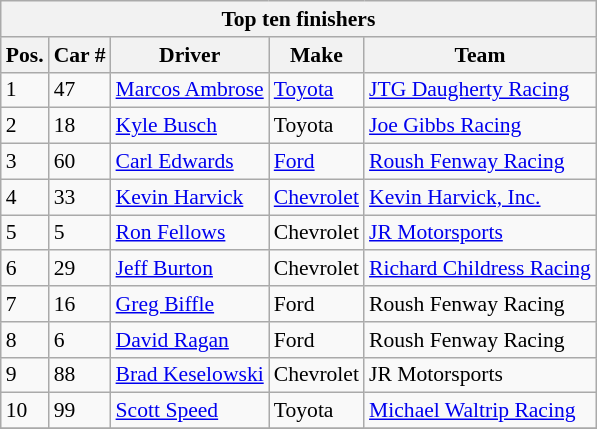<table class="wikitable" style="font-size: 90%;">
<tr>
<th colspan=9>Top ten finishers</th>
</tr>
<tr>
<th>Pos.</th>
<th>Car #</th>
<th>Driver</th>
<th>Make</th>
<th>Team</th>
</tr>
<tr>
<td>1</td>
<td>47</td>
<td><a href='#'>Marcos Ambrose</a></td>
<td><a href='#'>Toyota</a></td>
<td><a href='#'>JTG Daugherty Racing</a></td>
</tr>
<tr>
<td>2</td>
<td>18</td>
<td><a href='#'>Kyle Busch</a></td>
<td>Toyota</td>
<td><a href='#'>Joe Gibbs Racing</a></td>
</tr>
<tr>
<td>3</td>
<td>60</td>
<td><a href='#'>Carl Edwards</a></td>
<td><a href='#'>Ford</a></td>
<td><a href='#'>Roush Fenway Racing</a></td>
</tr>
<tr>
<td>4</td>
<td>33</td>
<td><a href='#'>Kevin Harvick</a></td>
<td><a href='#'>Chevrolet</a></td>
<td><a href='#'>Kevin Harvick, Inc.</a></td>
</tr>
<tr>
<td>5</td>
<td>5</td>
<td><a href='#'>Ron Fellows</a></td>
<td>Chevrolet</td>
<td><a href='#'>JR Motorsports</a></td>
</tr>
<tr>
<td>6</td>
<td>29</td>
<td><a href='#'>Jeff Burton</a></td>
<td>Chevrolet</td>
<td><a href='#'>Richard Childress Racing</a></td>
</tr>
<tr>
<td>7</td>
<td>16</td>
<td><a href='#'>Greg Biffle</a></td>
<td>Ford</td>
<td>Roush Fenway Racing</td>
</tr>
<tr>
<td>8</td>
<td>6</td>
<td><a href='#'>David Ragan</a></td>
<td>Ford</td>
<td>Roush Fenway Racing</td>
</tr>
<tr>
<td>9</td>
<td>88</td>
<td><a href='#'>Brad Keselowski</a></td>
<td>Chevrolet</td>
<td>JR Motorsports</td>
</tr>
<tr>
<td>10</td>
<td>99</td>
<td><a href='#'>Scott Speed</a></td>
<td>Toyota</td>
<td><a href='#'>Michael Waltrip Racing</a></td>
</tr>
<tr>
</tr>
</table>
